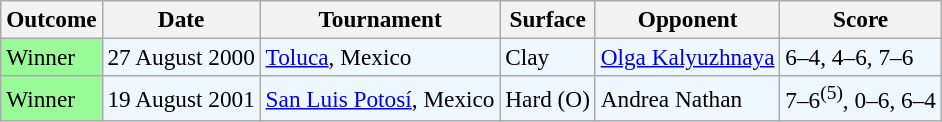<table class="sortable wikitable" style=font-size:97%>
<tr>
<th>Outcome</th>
<th>Date</th>
<th>Tournament</th>
<th>Surface</th>
<th>Opponent</th>
<th>Score</th>
</tr>
<tr bgcolor="#f0f8ff">
<td bgcolor="98FB98">Winner</td>
<td>27 August 2000</td>
<td><a href='#'>Toluca</a>, Mexico</td>
<td>Clay</td>
<td> <a href='#'>Olga Kalyuzhnaya</a></td>
<td>6–4, 4–6, 7–6</td>
</tr>
<tr bgcolor="#f0f8ff">
<td bgcolor="98FB98">Winner</td>
<td>19 August 2001</td>
<td><a href='#'>San Luis Potosí</a>, Mexico</td>
<td>Hard (O)</td>
<td> Andrea Nathan</td>
<td>7–6<sup>(5)</sup>, 0–6, 6–4</td>
</tr>
</table>
